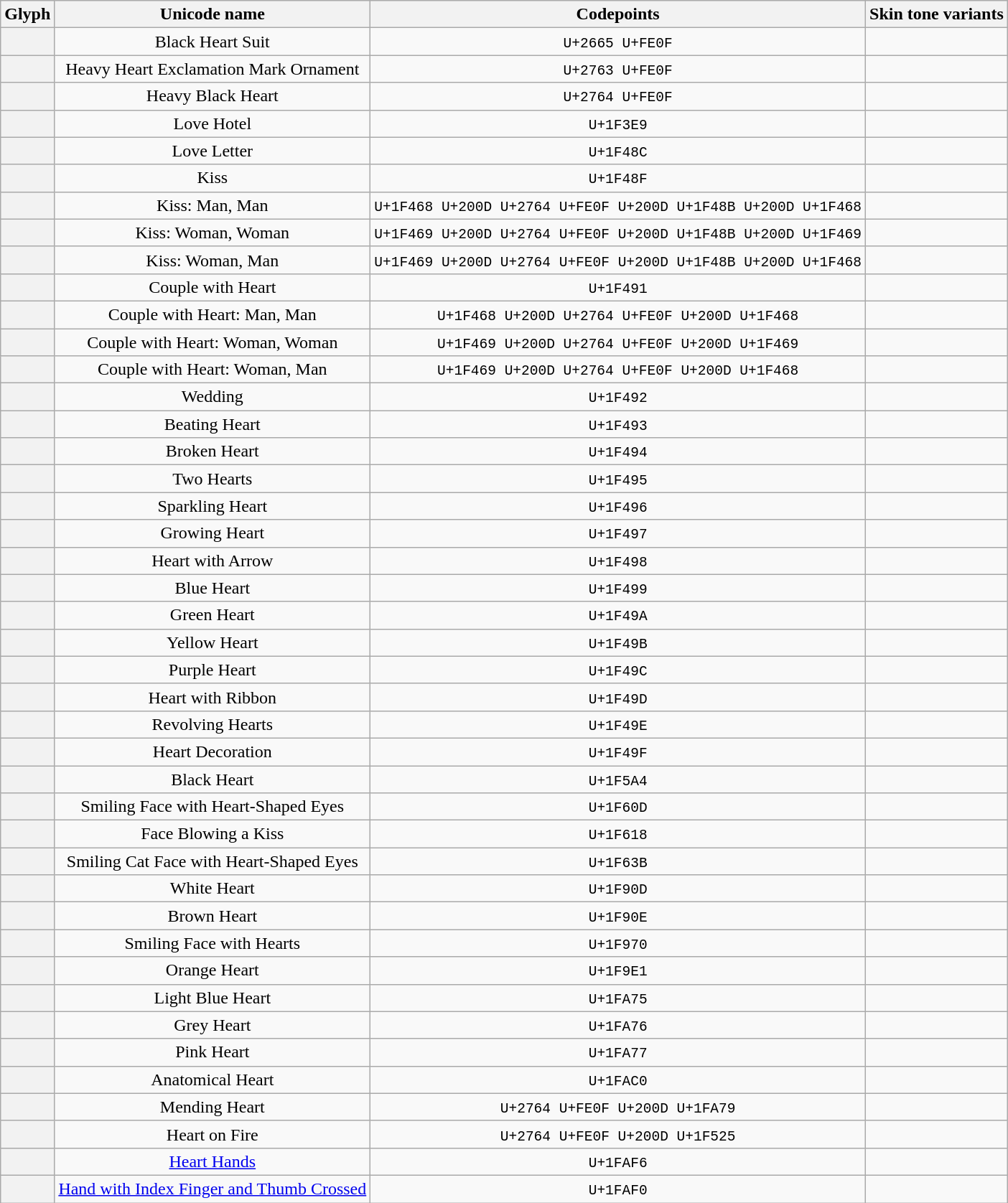<table class="wikitable" style="text-align: center;">
<tr>
<th scope="col">Glyph</th>
<th scope="col">Unicode name</th>
<th scope="col">Codepoints</th>
<th scope="col">Skin tone variants</th>
</tr>
<tr>
<th scope="row"></th>
<td>Black Heart Suit</td>
<td><code>U+2665 U+FE0F</code></td>
<td></td>
</tr>
<tr>
<th scope="row"></th>
<td>Heavy Heart Exclamation Mark Ornament</td>
<td><code>U+2763 U+FE0F</code></td>
<td></td>
</tr>
<tr>
<th scope="row"></th>
<td>Heavy Black Heart</td>
<td><code>U+2764 U+FE0F</code></td>
<td></td>
</tr>
<tr>
<th scope="row"></th>
<td>Love Hotel</td>
<td><code>U+1F3E9</code></td>
<td></td>
</tr>
<tr>
<th scope="row"></th>
<td>Love Letter</td>
<td><code>U+1F48C</code></td>
<td></td>
</tr>
<tr>
<th scope="row"></th>
<td>Kiss</td>
<td><code>U+1F48F</code></td>
<td></td>
</tr>
<tr>
<th scope="row"></th>
<td>Kiss: Man, Man</td>
<td><code>U+1F468 U+200D U+2764 U+FE0F U+200D U+1F48B U+200D U+1F468</code></td>
<td></td>
</tr>
<tr>
<th scope="row"></th>
<td>Kiss: Woman, Woman</td>
<td><code>U+1F469 U+200D U+2764 U+FE0F U+200D U+1F48B U+200D U+1F469</code></td>
<td></td>
</tr>
<tr>
<th scope="row"></th>
<td>Kiss: Woman, Man</td>
<td><code>U+1F469 U+200D U+2764 U+FE0F U+200D U+1F48B U+200D U+1F468</code></td>
<td></td>
</tr>
<tr>
<th scope="row"></th>
<td>Couple with Heart</td>
<td><code>U+1F491</code></td>
<td></td>
</tr>
<tr>
<th scope="row"></th>
<td>Couple with Heart: Man, Man</td>
<td><code>U+1F468 U+200D U+2764 U+FE0F U+200D U+1F468</code></td>
<td></td>
</tr>
<tr>
<th scope="row"></th>
<td>Couple with Heart: Woman, Woman</td>
<td><code>U+1F469 U+200D U+2764 U+FE0F U+200D U+1F469</code></td>
<td></td>
</tr>
<tr>
<th scope="row"></th>
<td>Couple with Heart: Woman, Man</td>
<td><code>U+1F469 U+200D U+2764 U+FE0F U+200D U+1F468</code></td>
<td></td>
</tr>
<tr>
<th scope="row"></th>
<td>Wedding</td>
<td><code>U+1F492</code></td>
<td></td>
</tr>
<tr>
<th scope="row"></th>
<td>Beating Heart</td>
<td><code>U+1F493</code></td>
<td></td>
</tr>
<tr>
<th scope="row"></th>
<td>Broken Heart</td>
<td><code>U+1F494</code></td>
<td></td>
</tr>
<tr>
<th scope="row"></th>
<td>Two Hearts</td>
<td><code>U+1F495</code></td>
<td></td>
</tr>
<tr>
<th scope="row"></th>
<td>Sparkling Heart</td>
<td><code>U+1F496</code></td>
<td></td>
</tr>
<tr>
<th scope="row"></th>
<td>Growing Heart</td>
<td><code>U+1F497</code></td>
<td></td>
</tr>
<tr>
<th scope="row"></th>
<td>Heart with Arrow</td>
<td><code>U+1F498</code></td>
<td></td>
</tr>
<tr>
<th scope="row"></th>
<td>Blue Heart</td>
<td><code>U+1F499</code></td>
<td></td>
</tr>
<tr>
<th scope="row"></th>
<td>Green Heart</td>
<td><code>U+1F49A</code></td>
<td></td>
</tr>
<tr>
<th scope="row"></th>
<td>Yellow Heart</td>
<td><code>U+1F49B</code></td>
<td></td>
</tr>
<tr>
<th scope="row"></th>
<td>Purple Heart</td>
<td><code>U+1F49C</code></td>
<td></td>
</tr>
<tr>
<th scope="row"></th>
<td>Heart with Ribbon</td>
<td><code>U+1F49D</code></td>
<td></td>
</tr>
<tr>
<th scope="row"></th>
<td>Revolving Hearts</td>
<td><code>U+1F49E</code></td>
<td></td>
</tr>
<tr>
<th scope="row"></th>
<td>Heart Decoration</td>
<td><code>U+1F49F</code></td>
<td></td>
</tr>
<tr>
<th scope="row"></th>
<td>Black Heart</td>
<td><code>U+1F5A4</code></td>
<td></td>
</tr>
<tr>
<th scope="row"></th>
<td>Smiling Face with Heart-Shaped Eyes</td>
<td><code>U+1F60D</code></td>
<td></td>
</tr>
<tr>
<th scope="row"></th>
<td>Face Blowing a Kiss</td>
<td><code>U+1F618</code></td>
<td></td>
</tr>
<tr>
<th scope="row"></th>
<td>Smiling Cat Face with Heart-Shaped Eyes</td>
<td><code>U+1F63B</code></td>
<td></td>
</tr>
<tr>
<th scope="row"></th>
<td>White Heart</td>
<td><code>U+1F90D</code></td>
<td></td>
</tr>
<tr>
<th scope="row"></th>
<td>Brown Heart</td>
<td><code>U+1F90E</code></td>
<td></td>
</tr>
<tr>
<th scope="row"></th>
<td>Smiling Face with Hearts</td>
<td><code>U+1F970</code></td>
<td></td>
</tr>
<tr>
<th scope="row"></th>
<td>Orange Heart</td>
<td><code>U+1F9E1</code></td>
<td></td>
</tr>
<tr>
<th scope="row"></th>
<td>Light Blue Heart</td>
<td><code>U+1FA75</code></td>
<td></td>
</tr>
<tr>
<th scope="row"></th>
<td>Grey Heart</td>
<td><code>U+1FA76</code></td>
<td></td>
</tr>
<tr>
<th scope="row"></th>
<td>Pink Heart</td>
<td><code>U+1FA77</code></td>
<td></td>
</tr>
<tr>
<th scope="row"></th>
<td>Anatomical Heart</td>
<td><code>U+1FAC0</code></td>
<td></td>
</tr>
<tr>
<th scope="row"></th>
<td>Mending Heart</td>
<td><code>U+2764 U+FE0F U+200D U+1FA79</code></td>
<td></td>
</tr>
<tr>
<th scope="row"></th>
<td>Heart on Fire</td>
<td><code>U+2764 U+FE0F U+200D U+1F525</code></td>
<td></td>
</tr>
<tr>
<th scope="row"></th>
<td><a href='#'>Heart Hands</a></td>
<td><code>U+1FAF6</code></td>
<td></td>
</tr>
<tr>
<th scope="row"></th>
<td><a href='#'>Hand with Index Finger and Thumb Crossed</a></td>
<td><code>U+1FAF0</code></td>
<td></td>
</tr>
</table>
